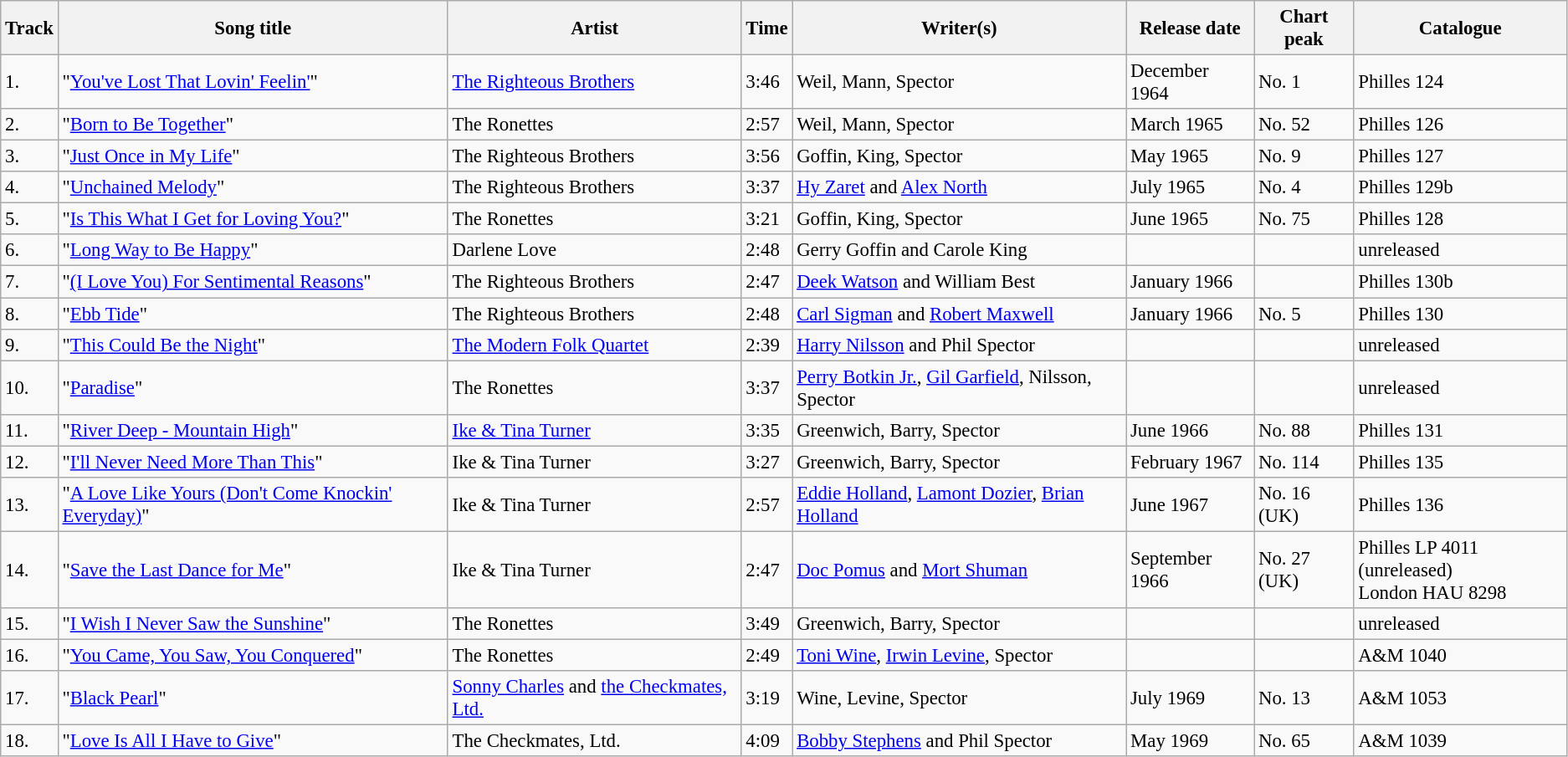<table class="wikitable" style="font-size:95%;">
<tr>
<th>Track</th>
<th>Song title</th>
<th>Artist</th>
<th>Time</th>
<th>Writer(s)</th>
<th>Release date</th>
<th>Chart peak</th>
<th>Catalogue</th>
</tr>
<tr>
<td>1.</td>
<td>"<a href='#'>You've Lost That Lovin' Feelin'</a>"</td>
<td><a href='#'>The Righteous Brothers</a></td>
<td>3:46</td>
<td>Weil, Mann, Spector</td>
<td>December 1964</td>
<td>No. 1</td>
<td>Philles 124</td>
</tr>
<tr>
<td>2.</td>
<td>"<a href='#'>Born to Be Together</a>"</td>
<td>The Ronettes</td>
<td>2:57</td>
<td>Weil, Mann, Spector</td>
<td>March 1965</td>
<td>No. 52</td>
<td>Philles 126</td>
</tr>
<tr>
<td>3.</td>
<td>"<a href='#'>Just Once in My Life</a>"</td>
<td>The Righteous Brothers</td>
<td>3:56</td>
<td>Goffin, King, Spector</td>
<td>May 1965</td>
<td>No. 9</td>
<td>Philles 127</td>
</tr>
<tr>
<td>4.</td>
<td>"<a href='#'>Unchained Melody</a>"</td>
<td>The Righteous Brothers</td>
<td>3:37</td>
<td><a href='#'>Hy Zaret</a> and <a href='#'>Alex North</a></td>
<td>July 1965</td>
<td>No. 4</td>
<td>Philles 129b</td>
</tr>
<tr>
<td>5.</td>
<td>"<a href='#'>Is This What I Get for Loving You?</a>"</td>
<td>The Ronettes</td>
<td>3:21</td>
<td>Goffin, King, Spector</td>
<td>June 1965</td>
<td>No. 75</td>
<td>Philles 128</td>
</tr>
<tr>
<td>6.</td>
<td>"<a href='#'>Long Way to Be Happy</a>"</td>
<td>Darlene Love</td>
<td>2:48</td>
<td>Gerry Goffin and Carole King</td>
<td></td>
<td></td>
<td>unreleased</td>
</tr>
<tr>
<td>7.</td>
<td>"<a href='#'>(I Love You) For Sentimental Reasons</a>"</td>
<td>The Righteous Brothers</td>
<td>2:47</td>
<td><a href='#'>Deek Watson</a> and William Best</td>
<td>January 1966</td>
<td></td>
<td>Philles 130b</td>
</tr>
<tr>
<td>8.</td>
<td>"<a href='#'>Ebb Tide</a>"</td>
<td>The Righteous Brothers</td>
<td>2:48</td>
<td><a href='#'>Carl Sigman</a> and <a href='#'>Robert Maxwell</a></td>
<td>January 1966</td>
<td>No. 5</td>
<td>Philles 130</td>
</tr>
<tr>
<td>9.</td>
<td>"<a href='#'>This Could Be the Night</a>"</td>
<td><a href='#'>The Modern Folk Quartet</a></td>
<td>2:39</td>
<td><a href='#'>Harry Nilsson</a> and Phil Spector</td>
<td></td>
<td></td>
<td>unreleased</td>
</tr>
<tr>
<td>10.</td>
<td>"<a href='#'>Paradise</a>"</td>
<td>The Ronettes</td>
<td>3:37</td>
<td><a href='#'>Perry Botkin Jr.</a>, <a href='#'>Gil Garfield</a>, Nilsson, Spector</td>
<td></td>
<td></td>
<td>unreleased</td>
</tr>
<tr>
<td>11.</td>
<td>"<a href='#'>River Deep - Mountain High</a>"</td>
<td><a href='#'>Ike & Tina Turner</a></td>
<td>3:35</td>
<td>Greenwich, Barry, Spector</td>
<td>June 1966</td>
<td>No. 88</td>
<td>Philles 131</td>
</tr>
<tr>
<td>12.</td>
<td>"<a href='#'>I'll Never Need More Than This</a>"</td>
<td>Ike & Tina Turner</td>
<td>3:27</td>
<td>Greenwich, Barry, Spector</td>
<td>February 1967</td>
<td>No. 114</td>
<td>Philles 135</td>
</tr>
<tr>
<td>13.</td>
<td>"<a href='#'>A Love Like Yours (Don't Come Knockin' Everyday)</a>"</td>
<td>Ike & Tina Turner</td>
<td>2:57</td>
<td><a href='#'>Eddie Holland</a>, <a href='#'>Lamont Dozier</a>, <a href='#'>Brian Holland</a></td>
<td>June 1967</td>
<td>No. 16 (UK)</td>
<td>Philles 136</td>
</tr>
<tr>
<td>14.</td>
<td>"<a href='#'>Save the Last Dance for Me</a>"</td>
<td>Ike & Tina Turner</td>
<td>2:47</td>
<td><a href='#'>Doc Pomus</a> and <a href='#'>Mort Shuman</a></td>
<td>September 1966</td>
<td>No. 27 (UK)</td>
<td>Philles LP 4011 (unreleased)<br>London HAU 8298</td>
</tr>
<tr>
<td>15.</td>
<td>"<a href='#'>I Wish I Never Saw the Sunshine</a>"</td>
<td>The Ronettes</td>
<td>3:49</td>
<td>Greenwich, Barry, Spector</td>
<td></td>
<td></td>
<td>unreleased</td>
</tr>
<tr>
<td>16.</td>
<td>"<a href='#'>You Came, You Saw, You Conquered</a>"</td>
<td>The Ronettes</td>
<td>2:49</td>
<td><a href='#'>Toni Wine</a>, <a href='#'>Irwin Levine</a>, Spector</td>
<td></td>
<td></td>
<td>A&M 1040</td>
</tr>
<tr>
<td>17.</td>
<td>"<a href='#'>Black Pearl</a>"</td>
<td><a href='#'>Sonny Charles</a> and <a href='#'>the Checkmates, Ltd.</a></td>
<td>3:19</td>
<td>Wine, Levine, Spector</td>
<td>July 1969</td>
<td>No. 13</td>
<td>A&M 1053</td>
</tr>
<tr>
<td>18.</td>
<td>"<a href='#'>Love Is All I Have to Give</a>"</td>
<td>The Checkmates, Ltd.</td>
<td>4:09</td>
<td><a href='#'>Bobby Stephens</a> and Phil Spector</td>
<td>May 1969</td>
<td>No. 65</td>
<td>A&M 1039</td>
</tr>
</table>
